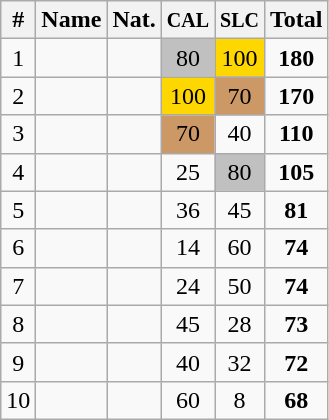<table class="wikitable sortable" style="text-align:center;">
<tr>
<th>#</th>
<th>Name</th>
<th>Nat.</th>
<th><small>CAL</small></th>
<th><small>SLC</small></th>
<th>Total</th>
</tr>
<tr>
<td>1</td>
<td align=left></td>
<td></td>
<td bgcolor=silver>80</td>
<td bgcolor=gold>100</td>
<td><strong>180</strong></td>
</tr>
<tr>
<td>2</td>
<td align=left></td>
<td></td>
<td bgcolor=gold>100</td>
<td bgcolor=cc9966>70</td>
<td><strong>170</strong></td>
</tr>
<tr>
<td>3</td>
<td align=left></td>
<td></td>
<td bgcolor=cc9966>70</td>
<td>40</td>
<td><strong>110</strong></td>
</tr>
<tr>
<td>4</td>
<td align=left></td>
<td></td>
<td>25</td>
<td bgcolor=silver>80</td>
<td><strong>105</strong></td>
</tr>
<tr>
<td>5</td>
<td align=left></td>
<td></td>
<td>36</td>
<td>45</td>
<td><strong>81</strong></td>
</tr>
<tr>
<td>6</td>
<td align=left></td>
<td></td>
<td>14</td>
<td>60</td>
<td><strong>74</strong></td>
</tr>
<tr>
<td>7</td>
<td align=left></td>
<td></td>
<td>24</td>
<td>50</td>
<td><strong>74</strong></td>
</tr>
<tr>
<td>8</td>
<td align=left></td>
<td></td>
<td>45</td>
<td>28</td>
<td><strong>73</strong></td>
</tr>
<tr>
<td>9</td>
<td align=left></td>
<td></td>
<td>40</td>
<td>32</td>
<td><strong>72</strong></td>
</tr>
<tr>
<td>10</td>
<td align=left></td>
<td></td>
<td>60</td>
<td>8</td>
<td><strong>68</strong></td>
</tr>
</table>
